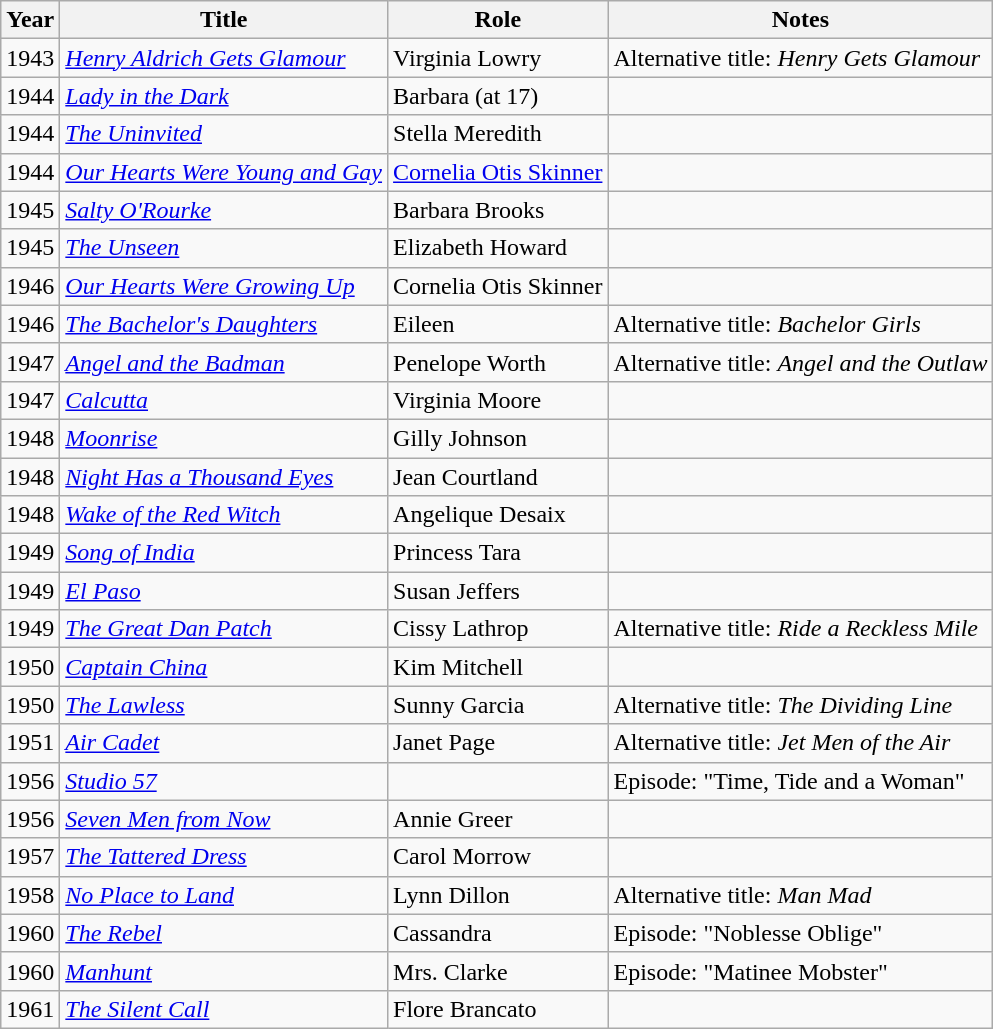<table class="wikitable sortable">
<tr>
<th>Year</th>
<th>Title</th>
<th>Role</th>
<th class="unsortable">Notes</th>
</tr>
<tr>
<td>1943</td>
<td><em><a href='#'>Henry Aldrich Gets Glamour</a></em></td>
<td>Virginia Lowry</td>
<td>Alternative title: <em>Henry Gets Glamour</em></td>
</tr>
<tr>
<td>1944</td>
<td><em><a href='#'>Lady in the Dark</a></em></td>
<td>Barbara (at 17)</td>
<td></td>
</tr>
<tr>
<td>1944</td>
<td><em><a href='#'>The Uninvited</a></em></td>
<td>Stella Meredith</td>
<td></td>
</tr>
<tr>
<td>1944</td>
<td><em><a href='#'>Our Hearts Were Young and Gay</a></em></td>
<td><a href='#'>Cornelia Otis Skinner</a></td>
<td></td>
</tr>
<tr>
<td>1945</td>
<td><em><a href='#'>Salty O'Rourke</a></em></td>
<td>Barbara Brooks</td>
<td></td>
</tr>
<tr>
<td>1945</td>
<td><em><a href='#'>The Unseen</a></em></td>
<td>Elizabeth Howard</td>
<td></td>
</tr>
<tr>
<td>1946</td>
<td><em><a href='#'>Our Hearts Were Growing Up</a></em></td>
<td>Cornelia Otis Skinner</td>
<td></td>
</tr>
<tr>
<td>1946</td>
<td><em><a href='#'>The Bachelor's Daughters</a></em></td>
<td>Eileen</td>
<td>Alternative title: <em>Bachelor Girls</em></td>
</tr>
<tr>
<td>1947</td>
<td><em><a href='#'>Angel and the Badman</a></em></td>
<td>Penelope Worth</td>
<td>Alternative title: <em>Angel and the Outlaw</em></td>
</tr>
<tr>
<td>1947</td>
<td><em><a href='#'>Calcutta</a></em></td>
<td>Virginia Moore</td>
<td></td>
</tr>
<tr>
<td>1948</td>
<td><em><a href='#'>Moonrise</a></em></td>
<td>Gilly Johnson</td>
<td></td>
</tr>
<tr>
<td>1948</td>
<td><em><a href='#'>Night Has a Thousand Eyes</a></em></td>
<td>Jean Courtland</td>
<td></td>
</tr>
<tr>
<td>1948</td>
<td><em><a href='#'>Wake of the Red Witch</a></em></td>
<td>Angelique Desaix</td>
<td></td>
</tr>
<tr>
<td>1949</td>
<td><em><a href='#'>Song of India</a></em></td>
<td>Princess Tara</td>
<td></td>
</tr>
<tr>
<td>1949</td>
<td><em><a href='#'>El Paso</a></em></td>
<td>Susan Jeffers</td>
<td></td>
</tr>
<tr>
<td>1949</td>
<td><em><a href='#'>The Great Dan Patch</a></em></td>
<td>Cissy Lathrop</td>
<td>Alternative title: <em>Ride a Reckless Mile</em></td>
</tr>
<tr>
<td>1950</td>
<td><em><a href='#'>Captain China</a></em></td>
<td>Kim Mitchell</td>
<td></td>
</tr>
<tr>
<td>1950</td>
<td><em><a href='#'>The Lawless</a></em></td>
<td>Sunny Garcia</td>
<td>Alternative title: <em>The Dividing Line</em></td>
</tr>
<tr>
<td>1951</td>
<td><em><a href='#'>Air Cadet</a></em></td>
<td>Janet Page</td>
<td>Alternative title: <em>Jet Men of the Air</em></td>
</tr>
<tr>
<td>1956</td>
<td><em><a href='#'>Studio 57</a></em></td>
<td></td>
<td>Episode: "Time, Tide and a Woman"</td>
</tr>
<tr>
<td>1956</td>
<td><em><a href='#'>Seven Men from Now</a></em></td>
<td>Annie Greer</td>
<td></td>
</tr>
<tr>
<td>1957</td>
<td><em><a href='#'>The Tattered Dress</a></em></td>
<td>Carol Morrow</td>
<td></td>
</tr>
<tr>
<td>1958</td>
<td><em><a href='#'>No Place to Land</a></em></td>
<td>Lynn Dillon</td>
<td>Alternative title: <em>Man Mad</em></td>
</tr>
<tr>
<td>1960</td>
<td><em><a href='#'>The Rebel</a></em></td>
<td>Cassandra</td>
<td>Episode: "Noblesse Oblige"</td>
</tr>
<tr>
<td>1960</td>
<td><em><a href='#'>Manhunt</a></em></td>
<td>Mrs. Clarke</td>
<td>Episode: "Matinee Mobster"</td>
</tr>
<tr>
<td>1961</td>
<td><em><a href='#'>The Silent Call</a></em></td>
<td>Flore Brancato</td>
<td></td>
</tr>
</table>
